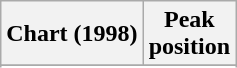<table class="wikitable sortable plainrowheaders" style="text-align:center">
<tr>
<th scope="col">Chart (1998)</th>
<th scope="col">Peak<br> position</th>
</tr>
<tr>
</tr>
<tr>
</tr>
<tr>
</tr>
</table>
